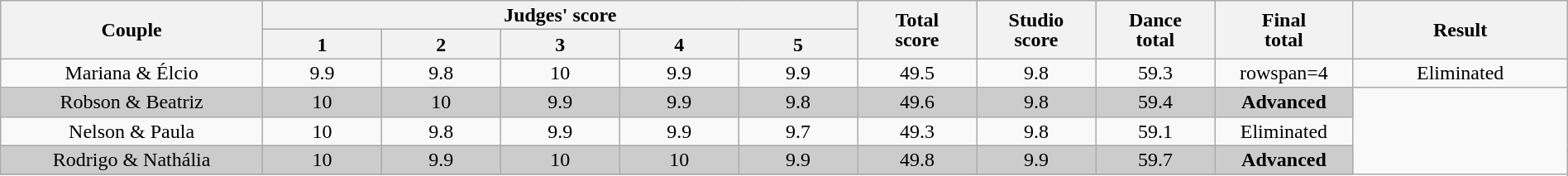<table class="wikitable" style="font-size:100%; line-height:16px; text-align:center" width="100%">
<tr>
<th rowspan=2 width="11.0%">Couple</th>
<th colspan=5 width="25.0%">Judges' score</th>
<th rowspan=2 width="05.0%">Total<br>score</th>
<th rowspan=2 width="05.0%">Studio<br>score</th>
<th rowspan=2 width="05.0%">Dance<br>total</th>
<th rowspan=2 width="05.0%">Final<br>total</th>
<th rowspan=2 width="09.0%">Result</th>
</tr>
<tr>
<th width="05.0%">1</th>
<th width="05.0%">2</th>
<th width="05.0%">3</th>
<th width="05.0%">4</th>
<th width="05.0%">5</th>
</tr>
<tr>
<td>Mariana & Élcio</td>
<td>9.9</td>
<td>9.8</td>
<td>10</td>
<td>9.9</td>
<td>9.9</td>
<td>49.5</td>
<td>9.8</td>
<td>59.3</td>
<td>rowspan=4 </td>
<td>Eliminated</td>
</tr>
<tr bgcolor=CCCCCC>
<td>Robson & Beatriz</td>
<td>10</td>
<td>10</td>
<td>9.9</td>
<td>9.9</td>
<td>9.8</td>
<td>49.6</td>
<td>9.8</td>
<td>59.4</td>
<td><strong>Advanced</strong></td>
</tr>
<tr>
<td>Nelson & Paula</td>
<td>10</td>
<td>9.8</td>
<td>9.9</td>
<td>9.9</td>
<td>9.7</td>
<td>49.3</td>
<td>9.8</td>
<td>59.1</td>
<td>Eliminated</td>
</tr>
<tr bgcolor=CCCCCC>
<td>Rodrigo & Nathália</td>
<td>10</td>
<td>9.9</td>
<td>10</td>
<td>10</td>
<td>9.9</td>
<td>49.8</td>
<td>9.9</td>
<td>59.7</td>
<td><strong>Advanced</strong></td>
</tr>
<tr>
</tr>
</table>
